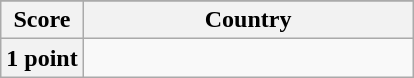<table class="wikitable">
<tr>
</tr>
<tr>
<th scope="col" width=20%>Score</th>
<th scope="col">Country</th>
</tr>
<tr>
<th scope="row">1 point</th>
<td></td>
</tr>
</table>
